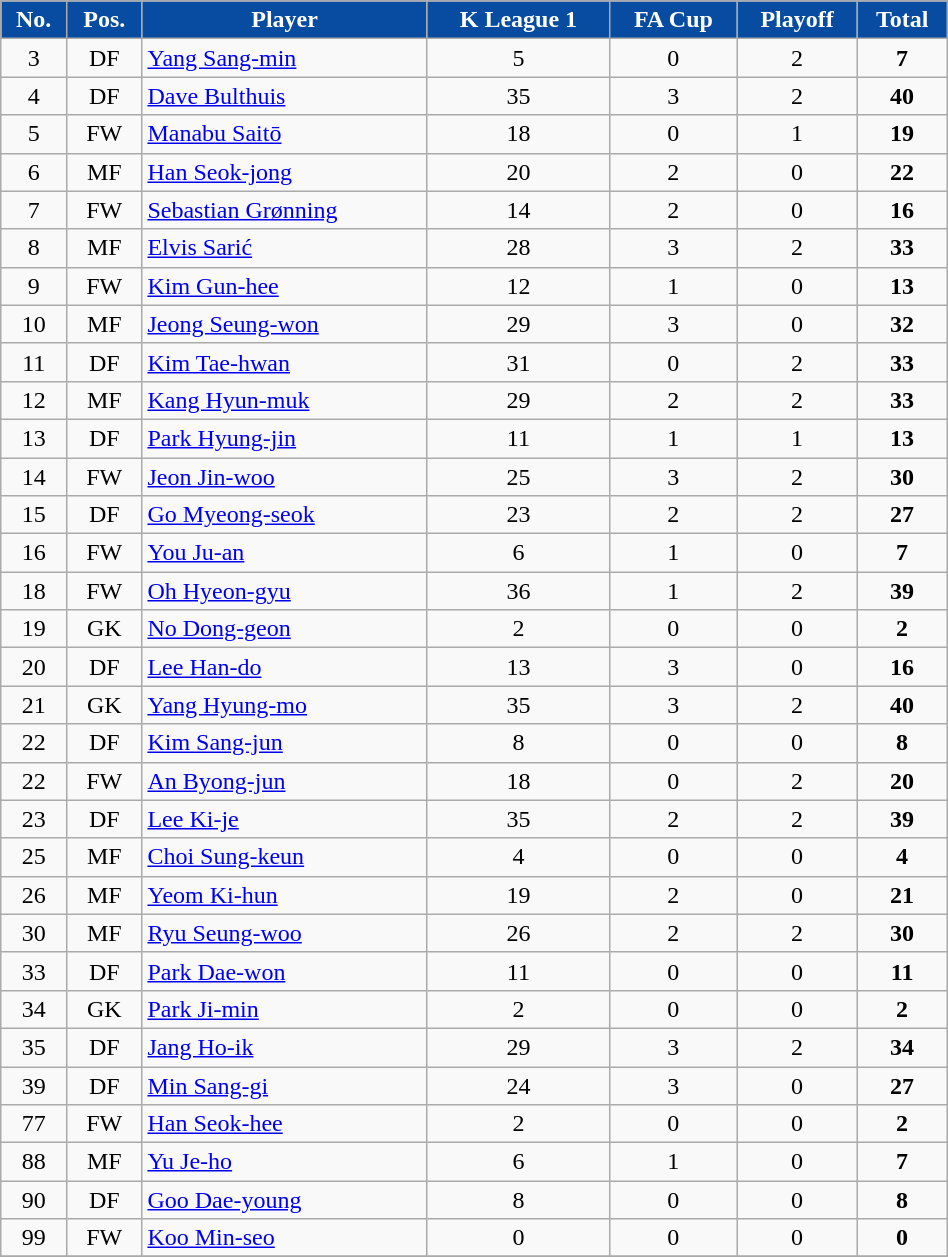<table class="wikitable sortable" style="text-align:center;width:50%;">
<tr>
<th style=background-color:#074CA1;color:#FFFFFF>No.</th>
<th style=background-color:#074CA1;color:#FFFFFF>Pos.</th>
<th style=background-color:#074CA1;color:#FFFFFF>Player</th>
<th style=background-color:#074CA1;color:#FFFFFF>K League 1</th>
<th style=background-color:#074CA1;color:#FFFFFF>FA Cup</th>
<th style=background-color:#074CA1;color:#FFFFFF>Playoff</th>
<th style=background-color:#074CA1;color:#FFFFFF>Total</th>
</tr>
<tr>
<td>3</td>
<td>DF</td>
<td align=left> <a href='#'>Yang Sang-min</a></td>
<td>5</td>
<td>0</td>
<td>2</td>
<td><strong>7</strong></td>
</tr>
<tr>
<td>4</td>
<td>DF</td>
<td align=left> <a href='#'>Dave Bulthuis</a></td>
<td>35</td>
<td>3</td>
<td>2</td>
<td><strong>40</strong></td>
</tr>
<tr>
<td>5</td>
<td>FW</td>
<td align=left> <a href='#'>Manabu Saitō</a></td>
<td>18</td>
<td>0</td>
<td>1</td>
<td><strong>19</strong></td>
</tr>
<tr>
<td>6</td>
<td>MF</td>
<td align=left> <a href='#'>Han Seok-jong</a></td>
<td>20</td>
<td>2</td>
<td>0</td>
<td><strong>22</strong></td>
</tr>
<tr>
<td>7</td>
<td>FW</td>
<td align=left> <a href='#'>Sebastian Grønning</a></td>
<td>14</td>
<td>2</td>
<td>0</td>
<td><strong>16</strong></td>
</tr>
<tr>
<td>8</td>
<td>MF</td>
<td align=left> <a href='#'>Elvis Sarić</a></td>
<td>28</td>
<td>3</td>
<td>2</td>
<td><strong>33</strong></td>
</tr>
<tr>
<td>9</td>
<td>FW</td>
<td align=left> <a href='#'>Kim Gun-hee</a></td>
<td>12</td>
<td>1</td>
<td>0</td>
<td><strong>13</strong></td>
</tr>
<tr>
<td>10</td>
<td>MF</td>
<td align=left> <a href='#'>Jeong Seung-won</a></td>
<td>29</td>
<td>3</td>
<td>0</td>
<td><strong>32</strong></td>
</tr>
<tr>
<td>11</td>
<td>DF</td>
<td align=left> <a href='#'>Kim Tae-hwan</a></td>
<td>31</td>
<td>0</td>
<td>2</td>
<td><strong>33</strong></td>
</tr>
<tr>
<td>12</td>
<td>MF</td>
<td align=left> <a href='#'>Kang Hyun-muk</a></td>
<td>29</td>
<td>2</td>
<td>2</td>
<td><strong>33</strong></td>
</tr>
<tr>
<td>13</td>
<td>DF</td>
<td align=left> <a href='#'>Park Hyung-jin</a></td>
<td>11</td>
<td>1</td>
<td>1</td>
<td><strong>13</strong></td>
</tr>
<tr>
<td>14</td>
<td>FW</td>
<td align=left> <a href='#'>Jeon Jin-woo</a></td>
<td>25</td>
<td>3</td>
<td>2</td>
<td><strong>30</strong></td>
</tr>
<tr>
<td>15</td>
<td>DF</td>
<td align=left> <a href='#'>Go Myeong-seok</a></td>
<td>23</td>
<td>2</td>
<td>2</td>
<td><strong>27</strong></td>
</tr>
<tr>
<td>16</td>
<td>FW</td>
<td align=left> <a href='#'>You Ju-an</a></td>
<td>6</td>
<td>1</td>
<td>0</td>
<td><strong>7</strong></td>
</tr>
<tr>
<td>18</td>
<td>FW</td>
<td align=left> <a href='#'>Oh Hyeon-gyu</a></td>
<td>36</td>
<td>1</td>
<td>2</td>
<td><strong>39</strong></td>
</tr>
<tr>
<td>19</td>
<td>GK</td>
<td align=left> <a href='#'>No Dong-geon</a></td>
<td>2</td>
<td>0</td>
<td>0</td>
<td><strong>2</strong></td>
</tr>
<tr>
<td>20</td>
<td>DF</td>
<td align=left> <a href='#'>Lee Han-do</a></td>
<td>13</td>
<td>3</td>
<td>0</td>
<td><strong>16</strong></td>
</tr>
<tr>
<td>21</td>
<td>GK</td>
<td align=left> <a href='#'>Yang Hyung-mo</a></td>
<td>35</td>
<td>3</td>
<td>2</td>
<td><strong>40</strong></td>
</tr>
<tr>
<td>22</td>
<td>DF</td>
<td align=left> <a href='#'>Kim Sang-jun</a></td>
<td>8</td>
<td>0</td>
<td>0</td>
<td><strong>8</strong></td>
</tr>
<tr>
<td>22</td>
<td>FW</td>
<td align=left> <a href='#'>An Byong-jun</a></td>
<td>18</td>
<td>0</td>
<td>2</td>
<td><strong>20</strong></td>
</tr>
<tr>
<td>23</td>
<td>DF</td>
<td align=left> <a href='#'>Lee Ki-je</a></td>
<td>35</td>
<td>2</td>
<td>2</td>
<td><strong>39</strong></td>
</tr>
<tr>
<td>25</td>
<td>MF</td>
<td align=left> <a href='#'>Choi Sung-keun</a></td>
<td>4</td>
<td>0</td>
<td>0</td>
<td><strong>4</strong></td>
</tr>
<tr>
<td>26</td>
<td>MF</td>
<td align=left> <a href='#'>Yeom Ki-hun</a></td>
<td>19</td>
<td>2</td>
<td>0</td>
<td><strong>21</strong></td>
</tr>
<tr>
<td>30</td>
<td>MF</td>
<td align=left> <a href='#'>Ryu Seung-woo</a></td>
<td>26</td>
<td>2</td>
<td>2</td>
<td><strong>30</strong></td>
</tr>
<tr>
<td>33</td>
<td>DF</td>
<td align=left> <a href='#'>Park Dae-won</a></td>
<td>11</td>
<td>0</td>
<td>0</td>
<td><strong>11</strong></td>
</tr>
<tr>
<td>34</td>
<td>GK</td>
<td align=left> <a href='#'>Park Ji-min</a></td>
<td>2</td>
<td>0</td>
<td>0</td>
<td><strong>2</strong></td>
</tr>
<tr>
<td>35</td>
<td>DF</td>
<td align=left> <a href='#'>Jang Ho-ik</a></td>
<td>29</td>
<td>3</td>
<td>2</td>
<td><strong>34</strong></td>
</tr>
<tr>
<td>39</td>
<td>DF</td>
<td align=left> <a href='#'>Min Sang-gi</a></td>
<td>24</td>
<td>3</td>
<td>0</td>
<td><strong>27</strong></td>
</tr>
<tr>
<td>77</td>
<td>FW</td>
<td align=left> <a href='#'>Han Seok-hee</a></td>
<td>2</td>
<td>0</td>
<td>0</td>
<td><strong>2</strong></td>
</tr>
<tr>
<td>88</td>
<td>MF</td>
<td align=left> <a href='#'>Yu Je-ho</a></td>
<td>6</td>
<td>1</td>
<td>0</td>
<td><strong>7</strong></td>
</tr>
<tr>
<td>90</td>
<td>DF</td>
<td align=left> <a href='#'>Goo Dae-young</a></td>
<td>8</td>
<td>0</td>
<td>0</td>
<td><strong>8</strong></td>
</tr>
<tr>
<td>99</td>
<td>FW</td>
<td align=left> <a href='#'>Koo Min-seo</a></td>
<td>0</td>
<td>0</td>
<td>0</td>
<td><strong>0</strong></td>
</tr>
<tr>
</tr>
</table>
